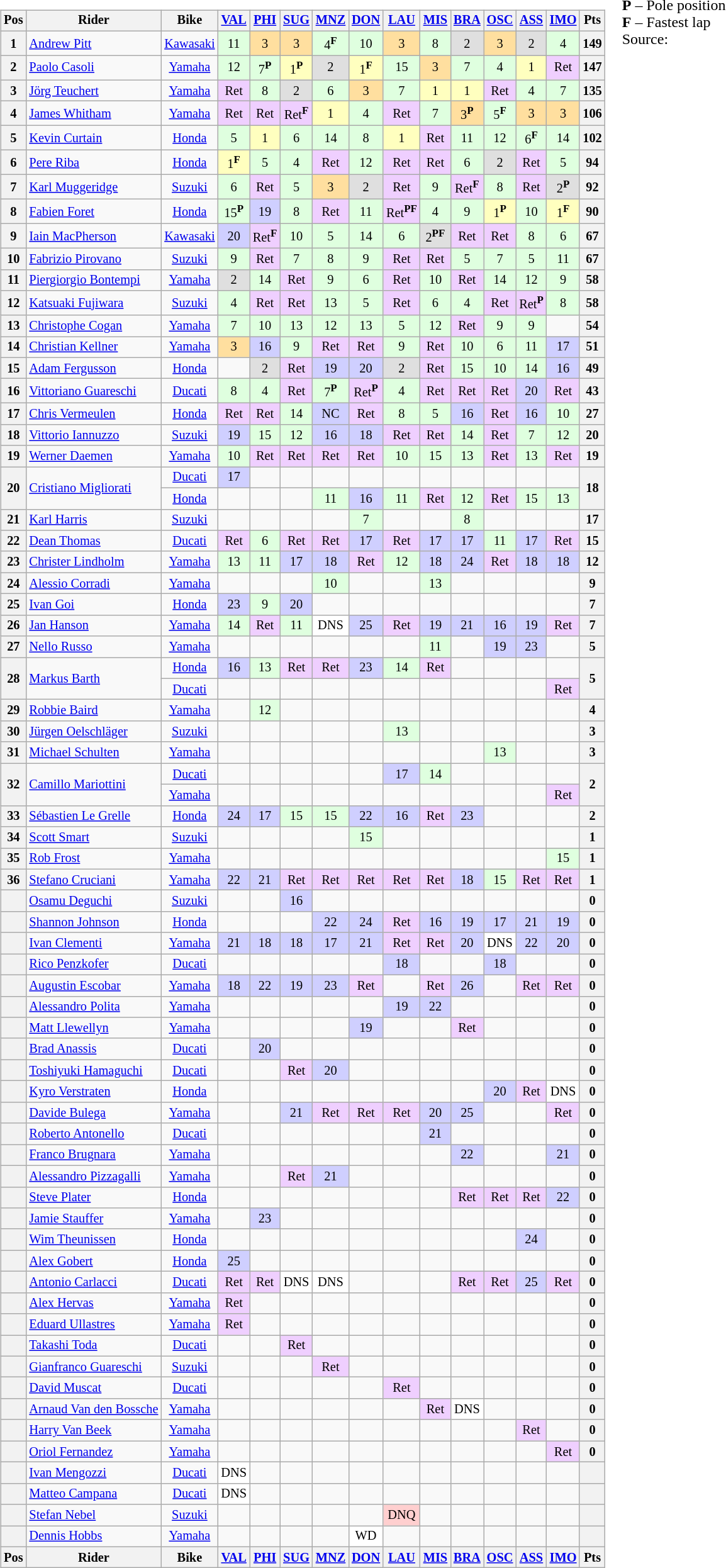<table>
<tr>
<td><br><table class="wikitable" style="font-size: 85%; text-align: center">
<tr valign=top>
<th valign=middle>Pos</th>
<th valign=middle>Rider</th>
<th valign=middle>Bike</th>
<th><a href='#'>VAL</a><br></th>
<th><a href='#'>PHI</a><br></th>
<th><a href='#'>SUG</a><br></th>
<th><a href='#'>MNZ</a><br></th>
<th><a href='#'>DON</a><br></th>
<th><a href='#'>LAU</a><br></th>
<th><a href='#'>MIS</a><br></th>
<th><a href='#'>BRA</a><br></th>
<th><a href='#'>OSC</a><br></th>
<th><a href='#'>ASS</a><br></th>
<th><a href='#'>IMO</a><br></th>
<th valign=middle>Pts</th>
</tr>
<tr>
<th>1</th>
<td align="left"> <a href='#'>Andrew Pitt</a></td>
<td><a href='#'>Kawasaki</a></td>
<td style="background:#dfffdf;">11</td>
<td style="background:#ffdf9f;">3</td>
<td style="background:#ffdf9f;">3</td>
<td style="background:#dfffdf;">4<sup><strong>F</strong></sup></td>
<td style="background:#dfffdf;">10</td>
<td style="background:#ffdf9f;">3</td>
<td style="background:#dfffdf;">8</td>
<td style="background:#dfdfdf;">2</td>
<td style="background:#ffdf9f;">3</td>
<td style="background:#dfdfdf;">2</td>
<td style="background:#dfffdf;">4</td>
<th>149</th>
</tr>
<tr>
<th>2</th>
<td align="left"> <a href='#'>Paolo Casoli</a></td>
<td><a href='#'>Yamaha</a></td>
<td style="background:#dfffdf;">12</td>
<td style="background:#dfffdf;">7<sup><strong>P</strong></sup></td>
<td style="background:#ffffbf;">1<sup><strong>P</strong></sup></td>
<td style="background:#dfdfdf;">2</td>
<td style="background:#ffffbf;">1<sup><strong>F</strong></sup></td>
<td style="background:#dfffdf;">15</td>
<td style="background:#ffdf9f;">3</td>
<td style="background:#dfffdf;">7</td>
<td style="background:#dfffdf;">4</td>
<td style="background:#ffffbf;">1</td>
<td style="background:#efcfff;">Ret</td>
<th>147</th>
</tr>
<tr>
<th>3</th>
<td align="left"> <a href='#'>Jörg Teuchert</a></td>
<td><a href='#'>Yamaha</a></td>
<td style="background:#efcfff;">Ret</td>
<td style="background:#dfffdf;">8</td>
<td style="background:#dfdfdf;">2</td>
<td style="background:#dfffdf;">6</td>
<td style="background:#ffdf9f;">3</td>
<td style="background:#dfffdf;">7</td>
<td style="background:#ffffbf;">1</td>
<td style="background:#ffffbf;">1</td>
<td style="background:#efcfff;">Ret</td>
<td style="background:#dfffdf;">4</td>
<td style="background:#dfffdf;">7</td>
<th>135</th>
</tr>
<tr>
<th>4</th>
<td align="left"> <a href='#'>James Whitham</a></td>
<td><a href='#'>Yamaha</a></td>
<td style="background:#efcfff;">Ret</td>
<td style="background:#efcfff;">Ret</td>
<td style="background:#efcfff;">Ret<sup><strong>F</strong></sup></td>
<td style="background:#ffffbf;">1</td>
<td style="background:#dfffdf;">4</td>
<td style="background:#efcfff;">Ret</td>
<td style="background:#dfffdf;">7</td>
<td style="background:#ffdf9f;">3<sup><strong>P</strong></sup></td>
<td style="background:#dfffdf;">5<sup><strong>F</strong></sup></td>
<td style="background:#ffdf9f;">3</td>
<td style="background:#ffdf9f;">3</td>
<th>106</th>
</tr>
<tr>
<th>5</th>
<td align="left"> <a href='#'>Kevin Curtain</a></td>
<td><a href='#'>Honda</a></td>
<td style="background:#dfffdf;">5</td>
<td style="background:#ffffbf;">1</td>
<td style="background:#dfffdf;">6</td>
<td style="background:#dfffdf;">14</td>
<td style="background:#dfffdf;">8</td>
<td style="background:#ffffbf;">1</td>
<td style="background:#efcfff;">Ret</td>
<td style="background:#dfffdf;">11</td>
<td style="background:#dfffdf;">12</td>
<td style="background:#dfffdf;">6<sup><strong>F</strong></sup></td>
<td style="background:#dfffdf;">14</td>
<th>102</th>
</tr>
<tr>
<th>6</th>
<td align="left"> <a href='#'>Pere Riba</a></td>
<td><a href='#'>Honda</a></td>
<td style="background:#ffffbf;">1<sup><strong>F</strong></sup></td>
<td style="background:#dfffdf;">5</td>
<td style="background:#dfffdf;">4</td>
<td style="background:#efcfff;">Ret</td>
<td style="background:#dfffdf;">12</td>
<td style="background:#efcfff;">Ret</td>
<td style="background:#efcfff;">Ret</td>
<td style="background:#dfffdf;">6</td>
<td style="background:#dfdfdf;">2</td>
<td style="background:#efcfff;">Ret</td>
<td style="background:#dfffdf;">5</td>
<th>94</th>
</tr>
<tr>
<th>7</th>
<td align="left"> <a href='#'>Karl Muggeridge</a></td>
<td><a href='#'>Suzuki</a></td>
<td style="background:#dfffdf;">6</td>
<td style="background:#efcfff;">Ret</td>
<td style="background:#dfffdf;">5</td>
<td style="background:#ffdf9f;">3</td>
<td style="background:#dfdfdf;">2</td>
<td style="background:#efcfff;">Ret</td>
<td style="background:#dfffdf;">9</td>
<td style="background:#efcfff;">Ret<sup><strong>F</strong></sup></td>
<td style="background:#dfffdf;">8</td>
<td style="background:#efcfff;">Ret</td>
<td style="background:#dfdfdf;">2<sup><strong>P</strong></sup></td>
<th>92</th>
</tr>
<tr>
<th>8</th>
<td align="left"> <a href='#'>Fabien Foret</a></td>
<td><a href='#'>Honda</a></td>
<td style="background:#dfffdf;">15<sup><strong>P</strong></sup></td>
<td style="background:#cfcfff;">19</td>
<td style="background:#dfffdf;">8</td>
<td style="background:#efcfff;">Ret</td>
<td style="background:#dfffdf;">11</td>
<td style="background:#efcfff;">Ret<sup><strong>PF</strong></sup></td>
<td style="background:#dfffdf;">4</td>
<td style="background:#dfffdf;">9</td>
<td style="background:#ffffbf;">1<sup><strong>P</strong></sup></td>
<td style="background:#dfffdf;">10</td>
<td style="background:#ffffbf;">1<sup><strong>F</strong></sup></td>
<th>90</th>
</tr>
<tr>
<th>9</th>
<td align="left"> <a href='#'>Iain MacPherson</a></td>
<td><a href='#'>Kawasaki</a></td>
<td style="background:#cfcfff;">20</td>
<td style="background:#efcfff;">Ret<sup><strong>F</strong></sup></td>
<td style="background:#dfffdf;">10</td>
<td style="background:#dfffdf;">5</td>
<td style="background:#dfffdf;">14</td>
<td style="background:#dfffdf;">6</td>
<td style="background:#dfdfdf;">2<sup><strong>PF</strong></sup></td>
<td style="background:#efcfff;">Ret</td>
<td style="background:#efcfff;">Ret</td>
<td style="background:#dfffdf;">8</td>
<td style="background:#dfffdf;">6</td>
<th>67</th>
</tr>
<tr>
<th>10</th>
<td align="left"> <a href='#'>Fabrizio Pirovano</a></td>
<td><a href='#'>Suzuki</a></td>
<td style="background:#dfffdf;">9</td>
<td style="background:#efcfff;">Ret</td>
<td style="background:#dfffdf;">7</td>
<td style="background:#dfffdf;">8</td>
<td style="background:#dfffdf;">9</td>
<td style="background:#efcfff;">Ret</td>
<td style="background:#efcfff;">Ret</td>
<td style="background:#dfffdf;">5</td>
<td style="background:#dfffdf;">7</td>
<td style="background:#dfffdf;">5</td>
<td style="background:#dfffdf;">11</td>
<th>67</th>
</tr>
<tr>
<th>11</th>
<td align="left"> <a href='#'>Piergiorgio Bontempi</a></td>
<td><a href='#'>Yamaha</a></td>
<td style="background:#dfdfdf;">2</td>
<td style="background:#dfffdf;">14</td>
<td style="background:#efcfff;">Ret</td>
<td style="background:#dfffdf;">9</td>
<td style="background:#dfffdf;">6</td>
<td style="background:#efcfff;">Ret</td>
<td style="background:#dfffdf;">10</td>
<td style="background:#efcfff;">Ret</td>
<td style="background:#dfffdf;">14</td>
<td style="background:#dfffdf;">12</td>
<td style="background:#dfffdf;">9</td>
<th>58</th>
</tr>
<tr>
<th>12</th>
<td align="left"> <a href='#'>Katsuaki Fujiwara</a></td>
<td><a href='#'>Suzuki</a></td>
<td style="background:#dfffdf;">4</td>
<td style="background:#efcfff;">Ret</td>
<td style="background:#efcfff;">Ret</td>
<td style="background:#dfffdf;">13</td>
<td style="background:#dfffdf;">5</td>
<td style="background:#efcfff;">Ret</td>
<td style="background:#dfffdf;">6</td>
<td style="background:#dfffdf;">4</td>
<td style="background:#efcfff;">Ret</td>
<td style="background:#efcfff;">Ret<sup><strong>P</strong></sup></td>
<td style="background:#dfffdf;">8</td>
<th>58</th>
</tr>
<tr>
<th>13</th>
<td align="left"> <a href='#'>Christophe Cogan</a></td>
<td><a href='#'>Yamaha</a></td>
<td style="background:#dfffdf;">7</td>
<td style="background:#dfffdf;">10</td>
<td style="background:#dfffdf;">13</td>
<td style="background:#dfffdf;">12</td>
<td style="background:#dfffdf;">13</td>
<td style="background:#dfffdf;">5</td>
<td style="background:#dfffdf;">12</td>
<td style="background:#efcfff;">Ret</td>
<td style="background:#dfffdf;">9</td>
<td style="background:#dfffdf;">9</td>
<td></td>
<th>54</th>
</tr>
<tr>
<th>14</th>
<td align="left"> <a href='#'>Christian Kellner</a></td>
<td><a href='#'>Yamaha</a></td>
<td style="background:#ffdf9f;">3</td>
<td style="background:#cfcfff;">16</td>
<td style="background:#dfffdf;">9</td>
<td style="background:#efcfff;">Ret</td>
<td style="background:#efcfff;">Ret</td>
<td style="background:#dfffdf;">9</td>
<td style="background:#efcfff;">Ret</td>
<td style="background:#dfffdf;">10</td>
<td style="background:#dfffdf;">6</td>
<td style="background:#dfffdf;">11</td>
<td style="background:#cfcfff;">17</td>
<th>51</th>
</tr>
<tr>
<th>15</th>
<td align="left"> <a href='#'>Adam Fergusson</a></td>
<td><a href='#'>Honda</a></td>
<td></td>
<td style="background:#dfdfdf;">2</td>
<td style="background:#efcfff;">Ret</td>
<td style="background:#cfcfff;">19</td>
<td style="background:#cfcfff;">20</td>
<td style="background:#dfdfdf;">2</td>
<td style="background:#efcfff;">Ret</td>
<td style="background:#dfffdf;">15</td>
<td style="background:#dfffdf;">10</td>
<td style="background:#dfffdf;">14</td>
<td style="background:#cfcfff;">16</td>
<th>49</th>
</tr>
<tr>
<th>16</th>
<td align="left"> <a href='#'>Vittoriano Guareschi</a></td>
<td><a href='#'>Ducati</a></td>
<td style="background:#dfffdf;">8</td>
<td style="background:#dfffdf;">4</td>
<td style="background:#efcfff;">Ret</td>
<td style="background:#dfffdf;">7<sup><strong>P</strong></sup></td>
<td style="background:#efcfff;">Ret<sup><strong>P</strong></sup></td>
<td style="background:#dfffdf;">4</td>
<td style="background:#efcfff;">Ret</td>
<td style="background:#efcfff;">Ret</td>
<td style="background:#efcfff;">Ret</td>
<td style="background:#cfcfff;">20</td>
<td style="background:#efcfff;">Ret</td>
<th>43</th>
</tr>
<tr>
<th>17</th>
<td align="left"> <a href='#'>Chris Vermeulen</a></td>
<td><a href='#'>Honda</a></td>
<td style="background:#efcfff;">Ret</td>
<td style="background:#efcfff;">Ret</td>
<td style="background:#dfffdf;">14</td>
<td style="background:#cfcfff;">NC</td>
<td style="background:#efcfff;">Ret</td>
<td style="background:#dfffdf;">8</td>
<td style="background:#dfffdf;">5</td>
<td style="background:#cfcfff;">16</td>
<td style="background:#efcfff;">Ret</td>
<td style="background:#cfcfff;">16</td>
<td style="background:#dfffdf;">10</td>
<th>27</th>
</tr>
<tr>
<th>18</th>
<td align="left"> <a href='#'>Vittorio Iannuzzo</a></td>
<td><a href='#'>Suzuki</a></td>
<td style="background:#cfcfff;">19</td>
<td style="background:#dfffdf;">15</td>
<td style="background:#dfffdf;">12</td>
<td style="background:#cfcfff;">16</td>
<td style="background:#cfcfff;">18</td>
<td style="background:#efcfff;">Ret</td>
<td style="background:#efcfff;">Ret</td>
<td style="background:#dfffdf;">14</td>
<td style="background:#efcfff;">Ret</td>
<td style="background:#dfffdf;">7</td>
<td style="background:#dfffdf;">12</td>
<th>20</th>
</tr>
<tr>
<th>19</th>
<td align="left"> <a href='#'>Werner Daemen</a></td>
<td><a href='#'>Yamaha</a></td>
<td style="background:#dfffdf;">10</td>
<td style="background:#efcfff;">Ret</td>
<td style="background:#efcfff;">Ret</td>
<td style="background:#efcfff;">Ret</td>
<td style="background:#efcfff;">Ret</td>
<td style="background:#dfffdf;">10</td>
<td style="background:#dfffdf;">15</td>
<td style="background:#dfffdf;">13</td>
<td style="background:#efcfff;">Ret</td>
<td style="background:#dfffdf;">13</td>
<td style="background:#efcfff;">Ret</td>
<th>19</th>
</tr>
<tr>
<th rowspan="2">20</th>
<td rowspan="2" align="left"> <a href='#'>Cristiano Migliorati</a></td>
<td><a href='#'>Ducati</a></td>
<td style="background:#cfcfff;">17</td>
<td></td>
<td></td>
<td></td>
<td></td>
<td></td>
<td></td>
<td></td>
<td></td>
<td></td>
<td></td>
<th rowspan="2">18</th>
</tr>
<tr>
<td><a href='#'>Honda</a></td>
<td></td>
<td></td>
<td></td>
<td style="background:#dfffdf;">11</td>
<td style="background:#cfcfff;">16</td>
<td style="background:#dfffdf;">11</td>
<td style="background:#efcfff;">Ret</td>
<td style="background:#dfffdf;">12</td>
<td style="background:#efcfff;">Ret</td>
<td style="background:#dfffdf;">15</td>
<td style="background:#dfffdf;">13</td>
</tr>
<tr>
<th>21</th>
<td align="left"> <a href='#'>Karl Harris</a></td>
<td><a href='#'>Suzuki</a></td>
<td></td>
<td></td>
<td></td>
<td></td>
<td style="background:#dfffdf;">7</td>
<td></td>
<td></td>
<td style="background:#dfffdf;">8</td>
<td></td>
<td></td>
<td></td>
<th>17</th>
</tr>
<tr>
<th>22</th>
<td align="left"> <a href='#'>Dean Thomas</a></td>
<td><a href='#'>Ducati</a></td>
<td style="background:#efcfff;">Ret</td>
<td style="background:#dfffdf;">6</td>
<td style="background:#efcfff;">Ret</td>
<td style="background:#efcfff;">Ret</td>
<td style="background:#cfcfff;">17</td>
<td style="background:#efcfff;">Ret</td>
<td style="background:#cfcfff;">17</td>
<td style="background:#cfcfff;">17</td>
<td style="background:#dfffdf;">11</td>
<td style="background:#cfcfff;">17</td>
<td style="background:#efcfff;">Ret</td>
<th>15</th>
</tr>
<tr>
<th>23</th>
<td align="left"> <a href='#'>Christer Lindholm</a></td>
<td><a href='#'>Yamaha</a></td>
<td style="background:#dfffdf;">13</td>
<td style="background:#dfffdf;">11</td>
<td style="background:#cfcfff;">17</td>
<td style="background:#cfcfff;">18</td>
<td style="background:#efcfff;">Ret</td>
<td style="background:#dfffdf;">12</td>
<td style="background:#cfcfff;">18</td>
<td style="background:#cfcfff;">24</td>
<td style="background:#efcfff;">Ret</td>
<td style="background:#cfcfff;">18</td>
<td style="background:#cfcfff;">18</td>
<th>12</th>
</tr>
<tr>
<th>24</th>
<td align="left"> <a href='#'>Alessio Corradi</a></td>
<td><a href='#'>Yamaha</a></td>
<td></td>
<td></td>
<td></td>
<td style="background:#dfffdf;">10</td>
<td></td>
<td></td>
<td style="background:#dfffdf;">13</td>
<td></td>
<td></td>
<td></td>
<td></td>
<th>9</th>
</tr>
<tr>
<th>25</th>
<td align="left"> <a href='#'>Ivan Goi</a></td>
<td><a href='#'>Honda</a></td>
<td style="background:#cfcfff;">23</td>
<td style="background:#dfffdf;">9</td>
<td style="background:#cfcfff;">20</td>
<td></td>
<td></td>
<td></td>
<td></td>
<td></td>
<td></td>
<td></td>
<td></td>
<th>7</th>
</tr>
<tr>
<th>26</th>
<td align="left"> <a href='#'>Jan Hanson</a></td>
<td><a href='#'>Yamaha</a></td>
<td style="background:#dfffdf;">14</td>
<td style="background:#efcfff;">Ret</td>
<td style="background:#dfffdf;">11</td>
<td style="background:#ffffff;">DNS</td>
<td style="background:#cfcfff;">25</td>
<td style="background:#efcfff;">Ret</td>
<td style="background:#cfcfff;">19</td>
<td style="background:#cfcfff;">21</td>
<td style="background:#cfcfff;">16</td>
<td style="background:#cfcfff;">19</td>
<td style="background:#efcfff;">Ret</td>
<th>7</th>
</tr>
<tr>
<th>27</th>
<td align="left"> <a href='#'>Nello Russo</a></td>
<td><a href='#'>Yamaha</a></td>
<td></td>
<td></td>
<td></td>
<td></td>
<td></td>
<td></td>
<td style="background:#dfffdf;">11</td>
<td></td>
<td style="background:#cfcfff;">19</td>
<td style="background:#cfcfff;">23</td>
<td></td>
<th>5</th>
</tr>
<tr>
<th rowspan="2">28</th>
<td rowspan="2" align="left"> <a href='#'>Markus Barth</a></td>
<td><a href='#'>Honda</a></td>
<td style="background:#cfcfff;">16</td>
<td style="background:#dfffdf;">13</td>
<td style="background:#efcfff;">Ret</td>
<td style="background:#efcfff;">Ret</td>
<td style="background:#cfcfff;">23</td>
<td style="background:#dfffdf;">14</td>
<td style="background:#efcfff;">Ret</td>
<td></td>
<td></td>
<td></td>
<td></td>
<th rowspan="2">5</th>
</tr>
<tr>
<td><a href='#'>Ducati</a></td>
<td></td>
<td></td>
<td></td>
<td></td>
<td></td>
<td></td>
<td></td>
<td></td>
<td></td>
<td></td>
<td style="background:#efcfff;">Ret</td>
</tr>
<tr>
<th>29</th>
<td align="left"> <a href='#'>Robbie Baird</a></td>
<td><a href='#'>Yamaha</a></td>
<td></td>
<td style="background:#dfffdf;">12</td>
<td></td>
<td></td>
<td></td>
<td></td>
<td></td>
<td></td>
<td></td>
<td></td>
<td></td>
<th>4</th>
</tr>
<tr>
<th>30</th>
<td align="left"> <a href='#'>Jürgen Oelschläger</a></td>
<td><a href='#'>Suzuki</a></td>
<td></td>
<td></td>
<td></td>
<td></td>
<td></td>
<td style="background:#dfffdf;">13</td>
<td></td>
<td></td>
<td></td>
<td></td>
<td></td>
<th>3</th>
</tr>
<tr>
<th>31</th>
<td align="left"> <a href='#'>Michael Schulten</a></td>
<td><a href='#'>Yamaha</a></td>
<td></td>
<td></td>
<td></td>
<td></td>
<td></td>
<td></td>
<td></td>
<td></td>
<td style="background:#dfffdf;">13</td>
<td></td>
<td></td>
<th>3</th>
</tr>
<tr>
<th rowspan="2">32</th>
<td rowspan="2" align="left"> <a href='#'>Camillo Mariottini</a></td>
<td><a href='#'>Ducati</a></td>
<td></td>
<td></td>
<td></td>
<td></td>
<td></td>
<td style="background:#cfcfff;">17</td>
<td style="background:#dfffdf;">14</td>
<td></td>
<td></td>
<td></td>
<td></td>
<th rowspan="2">2</th>
</tr>
<tr>
<td><a href='#'>Yamaha</a></td>
<td></td>
<td></td>
<td></td>
<td></td>
<td></td>
<td></td>
<td></td>
<td></td>
<td></td>
<td></td>
<td style="background:#efcfff;">Ret</td>
</tr>
<tr>
<th>33</th>
<td align="left"> <a href='#'>Sébastien Le Grelle</a></td>
<td><a href='#'>Honda</a></td>
<td style="background:#cfcfff;">24</td>
<td style="background:#cfcfff;">17</td>
<td style="background:#dfffdf;">15</td>
<td style="background:#dfffdf;">15</td>
<td style="background:#cfcfff;">22</td>
<td style="background:#cfcfff;">16</td>
<td style="background:#efcfff;">Ret</td>
<td style="background:#cfcfff;">23</td>
<td></td>
<td></td>
<td></td>
<th>2</th>
</tr>
<tr>
<th>34</th>
<td align="left"> <a href='#'>Scott Smart</a></td>
<td><a href='#'>Suzuki</a></td>
<td></td>
<td></td>
<td></td>
<td></td>
<td style="background:#dfffdf;">15</td>
<td></td>
<td></td>
<td></td>
<td></td>
<td></td>
<td></td>
<th>1</th>
</tr>
<tr>
<th>35</th>
<td align="left"> <a href='#'>Rob Frost</a></td>
<td><a href='#'>Yamaha</a></td>
<td></td>
<td></td>
<td></td>
<td></td>
<td></td>
<td></td>
<td></td>
<td></td>
<td></td>
<td></td>
<td style="background:#dfffdf;">15</td>
<th>1</th>
</tr>
<tr>
<th>36</th>
<td align="left"> <a href='#'>Stefano Cruciani</a></td>
<td><a href='#'>Yamaha</a></td>
<td style="background:#cfcfff;">22</td>
<td style="background:#cfcfff;">21</td>
<td style="background:#efcfff;">Ret</td>
<td style="background:#efcfff;">Ret</td>
<td style="background:#efcfff;">Ret</td>
<td style="background:#efcfff;">Ret</td>
<td style="background:#efcfff;">Ret</td>
<td style="background:#cfcfff;">18</td>
<td style="background:#dfffdf;">15</td>
<td style="background:#efcfff;">Ret</td>
<td style="background:#efcfff;">Ret</td>
<th>1</th>
</tr>
<tr>
<th></th>
<td align="left"> <a href='#'>Osamu Deguchi</a></td>
<td><a href='#'>Suzuki</a></td>
<td></td>
<td></td>
<td style="background:#cfcfff;">16</td>
<td></td>
<td></td>
<td></td>
<td></td>
<td></td>
<td></td>
<td></td>
<td></td>
<th>0</th>
</tr>
<tr>
<th></th>
<td align="left"> <a href='#'>Shannon Johnson</a></td>
<td><a href='#'>Honda</a></td>
<td></td>
<td></td>
<td></td>
<td style="background:#cfcfff;">22</td>
<td style="background:#cfcfff;">24</td>
<td style="background:#efcfff;">Ret</td>
<td style="background:#cfcfff;">16</td>
<td style="background:#cfcfff;">19</td>
<td style="background:#cfcfff;">17</td>
<td style="background:#cfcfff;">21</td>
<td style="background:#cfcfff;">19</td>
<th>0</th>
</tr>
<tr>
<th></th>
<td align="left"> <a href='#'>Ivan Clementi</a></td>
<td><a href='#'>Yamaha</a></td>
<td style="background:#cfcfff;">21</td>
<td style="background:#cfcfff;">18</td>
<td style="background:#cfcfff;">18</td>
<td style="background:#cfcfff;">17</td>
<td style="background:#cfcfff;">21</td>
<td style="background:#efcfff;">Ret</td>
<td style="background:#efcfff;">Ret</td>
<td style="background:#cfcfff;">20</td>
<td style="background:#ffffff;">DNS</td>
<td style="background:#cfcfff;">22</td>
<td style="background:#cfcfff;">20</td>
<th>0</th>
</tr>
<tr>
<th></th>
<td align="left"> <a href='#'>Rico Penzkofer</a></td>
<td><a href='#'>Ducati</a></td>
<td></td>
<td></td>
<td></td>
<td></td>
<td></td>
<td style="background:#cfcfff;">18</td>
<td></td>
<td></td>
<td style="background:#cfcfff;">18</td>
<td></td>
<td></td>
<th>0</th>
</tr>
<tr>
<th></th>
<td align="left"> <a href='#'>Augustin Escobar</a></td>
<td><a href='#'>Yamaha</a></td>
<td style="background:#cfcfff;">18</td>
<td style="background:#cfcfff;">22</td>
<td style="background:#cfcfff;">19</td>
<td style="background:#cfcfff;">23</td>
<td style="background:#efcfff;">Ret</td>
<td></td>
<td style="background:#efcfff;">Ret</td>
<td style="background:#cfcfff;">26</td>
<td></td>
<td style="background:#efcfff;">Ret</td>
<td style="background:#efcfff;">Ret</td>
<th>0</th>
</tr>
<tr>
<th></th>
<td align="left"> <a href='#'>Alessandro Polita</a></td>
<td><a href='#'>Yamaha</a></td>
<td></td>
<td></td>
<td></td>
<td></td>
<td></td>
<td style="background:#cfcfff;">19</td>
<td style="background:#cfcfff;">22</td>
<td></td>
<td></td>
<td></td>
<td></td>
<th>0</th>
</tr>
<tr>
<th></th>
<td align="left"> <a href='#'>Matt Llewellyn</a></td>
<td><a href='#'>Yamaha</a></td>
<td></td>
<td></td>
<td></td>
<td></td>
<td style="background:#cfcfff;">19</td>
<td></td>
<td></td>
<td style="background:#efcfff;">Ret</td>
<td></td>
<td></td>
<td></td>
<th>0</th>
</tr>
<tr>
<th></th>
<td align="left"> <a href='#'>Brad Anassis</a></td>
<td><a href='#'>Ducati</a></td>
<td></td>
<td style="background:#cfcfff;">20</td>
<td></td>
<td></td>
<td></td>
<td></td>
<td></td>
<td></td>
<td></td>
<td></td>
<td></td>
<th>0</th>
</tr>
<tr>
<th></th>
<td align="left"> <a href='#'>Toshiyuki Hamaguchi</a></td>
<td><a href='#'>Ducati</a></td>
<td></td>
<td></td>
<td style="background:#efcfff;">Ret</td>
<td style="background:#cfcfff;">20</td>
<td></td>
<td></td>
<td></td>
<td></td>
<td></td>
<td></td>
<td></td>
<th>0</th>
</tr>
<tr>
<th></th>
<td align="left"> <a href='#'>Kyro Verstraten</a></td>
<td><a href='#'>Honda</a></td>
<td></td>
<td></td>
<td></td>
<td></td>
<td></td>
<td></td>
<td></td>
<td></td>
<td style="background:#cfcfff;">20</td>
<td style="background:#efcfff;">Ret</td>
<td style="background:#ffffff;">DNS</td>
<th>0</th>
</tr>
<tr>
<th></th>
<td align="left"> <a href='#'>Davide Bulega</a></td>
<td><a href='#'>Yamaha</a></td>
<td></td>
<td></td>
<td style="background:#cfcfff;">21</td>
<td style="background:#efcfff;">Ret</td>
<td style="background:#efcfff;">Ret</td>
<td style="background:#efcfff;">Ret</td>
<td style="background:#cfcfff;">20</td>
<td style="background:#cfcfff;">25</td>
<td></td>
<td></td>
<td style="background:#efcfff;">Ret</td>
<th>0</th>
</tr>
<tr>
<th></th>
<td align="left"> <a href='#'>Roberto Antonello</a></td>
<td><a href='#'>Ducati</a></td>
<td></td>
<td></td>
<td></td>
<td></td>
<td></td>
<td></td>
<td style="background:#cfcfff;">21</td>
<td></td>
<td></td>
<td></td>
<td></td>
<th>0</th>
</tr>
<tr>
<th></th>
<td align="left"> <a href='#'>Franco Brugnara</a></td>
<td><a href='#'>Yamaha</a></td>
<td></td>
<td></td>
<td></td>
<td></td>
<td></td>
<td></td>
<td></td>
<td style="background:#cfcfff;">22</td>
<td></td>
<td></td>
<td style="background:#cfcfff;">21</td>
<th>0</th>
</tr>
<tr>
<th></th>
<td align="left"> <a href='#'>Alessandro Pizzagalli</a></td>
<td><a href='#'>Yamaha</a></td>
<td></td>
<td></td>
<td style="background:#efcfff;">Ret</td>
<td style="background:#cfcfff;">21</td>
<td></td>
<td></td>
<td></td>
<td></td>
<td></td>
<td></td>
<td></td>
<th>0</th>
</tr>
<tr>
<th></th>
<td align="left"> <a href='#'>Steve Plater</a></td>
<td><a href='#'>Honda</a></td>
<td></td>
<td></td>
<td></td>
<td></td>
<td></td>
<td></td>
<td></td>
<td style="background:#efcfff;">Ret</td>
<td style="background:#efcfff;">Ret</td>
<td style="background:#efcfff;">Ret</td>
<td style="background:#cfcfff;">22</td>
<th>0</th>
</tr>
<tr>
<th></th>
<td align="left"> <a href='#'>Jamie Stauffer</a></td>
<td><a href='#'>Yamaha</a></td>
<td></td>
<td style="background:#cfcfff;">23</td>
<td></td>
<td></td>
<td></td>
<td></td>
<td></td>
<td></td>
<td></td>
<td></td>
<td></td>
<th>0</th>
</tr>
<tr>
<th></th>
<td align="left"> <a href='#'>Wim Theunissen</a></td>
<td><a href='#'>Honda</a></td>
<td></td>
<td></td>
<td></td>
<td></td>
<td></td>
<td></td>
<td></td>
<td></td>
<td></td>
<td style="background:#cfcfff;">24</td>
<td></td>
<th>0</th>
</tr>
<tr>
<th></th>
<td align="left"> <a href='#'>Alex Gobert</a></td>
<td><a href='#'>Honda</a></td>
<td style="background:#cfcfff;">25</td>
<td></td>
<td></td>
<td></td>
<td></td>
<td></td>
<td></td>
<td></td>
<td></td>
<td></td>
<td></td>
<th>0</th>
</tr>
<tr>
<th></th>
<td align="left"> <a href='#'>Antonio Carlacci</a></td>
<td><a href='#'>Ducati</a></td>
<td style="background:#efcfff;">Ret</td>
<td style="background:#efcfff;">Ret</td>
<td style="background:#ffffff;">DNS</td>
<td style="background:#ffffff;">DNS</td>
<td></td>
<td></td>
<td></td>
<td style="background:#efcfff;">Ret</td>
<td style="background:#efcfff;">Ret</td>
<td style="background:#cfcfff;">25</td>
<td style="background:#efcfff;">Ret</td>
<th>0</th>
</tr>
<tr>
<th></th>
<td align="left"> <a href='#'>Alex Hervas</a></td>
<td><a href='#'>Yamaha</a></td>
<td style="background:#efcfff;">Ret</td>
<td></td>
<td></td>
<td></td>
<td></td>
<td></td>
<td></td>
<td></td>
<td></td>
<td></td>
<td></td>
<th>0</th>
</tr>
<tr>
<th></th>
<td align="left"> <a href='#'>Eduard Ullastres</a></td>
<td><a href='#'>Yamaha</a></td>
<td style="background:#efcfff;">Ret</td>
<td></td>
<td></td>
<td></td>
<td></td>
<td></td>
<td></td>
<td></td>
<td></td>
<td></td>
<td></td>
<th>0</th>
</tr>
<tr>
<th></th>
<td align="left"> <a href='#'>Takashi Toda</a></td>
<td><a href='#'>Ducati</a></td>
<td></td>
<td></td>
<td style="background:#efcfff;">Ret</td>
<td></td>
<td></td>
<td></td>
<td></td>
<td></td>
<td></td>
<td></td>
<td></td>
<th>0</th>
</tr>
<tr>
<th></th>
<td align="left"> <a href='#'>Gianfranco Guareschi</a></td>
<td><a href='#'>Suzuki</a></td>
<td></td>
<td></td>
<td></td>
<td style="background:#efcfff;">Ret</td>
<td></td>
<td></td>
<td></td>
<td></td>
<td></td>
<td></td>
<td></td>
<th>0</th>
</tr>
<tr>
<th></th>
<td align="left"> <a href='#'>David Muscat</a></td>
<td><a href='#'>Ducati</a></td>
<td></td>
<td></td>
<td></td>
<td></td>
<td></td>
<td style="background:#efcfff;">Ret</td>
<td></td>
<td></td>
<td></td>
<td></td>
<td></td>
<th>0</th>
</tr>
<tr>
<th></th>
<td align="left"> <a href='#'>Arnaud Van den Bossche</a></td>
<td><a href='#'>Yamaha</a></td>
<td></td>
<td></td>
<td></td>
<td></td>
<td></td>
<td></td>
<td style="background:#efcfff;">Ret</td>
<td style="background:#ffffff;">DNS</td>
<td></td>
<td></td>
<td></td>
<th>0</th>
</tr>
<tr>
<th></th>
<td align="left"> <a href='#'>Harry Van Beek</a></td>
<td><a href='#'>Yamaha</a></td>
<td></td>
<td></td>
<td></td>
<td></td>
<td></td>
<td></td>
<td></td>
<td></td>
<td></td>
<td style="background:#efcfff;">Ret</td>
<td></td>
<th>0</th>
</tr>
<tr>
<th></th>
<td align="left"> <a href='#'>Oriol Fernandez</a></td>
<td><a href='#'>Yamaha</a></td>
<td></td>
<td></td>
<td></td>
<td></td>
<td></td>
<td></td>
<td></td>
<td></td>
<td></td>
<td></td>
<td style="background:#efcfff;">Ret</td>
<th>0</th>
</tr>
<tr>
<th></th>
<td align="left"> <a href='#'>Ivan Mengozzi</a></td>
<td><a href='#'>Ducati</a></td>
<td style="background:#ffffff;">DNS</td>
<td></td>
<td></td>
<td></td>
<td></td>
<td></td>
<td></td>
<td></td>
<td></td>
<td></td>
<td></td>
<th></th>
</tr>
<tr>
<th></th>
<td align="left"> <a href='#'>Matteo Campana</a></td>
<td><a href='#'>Ducati</a></td>
<td style="background:#ffffff;">DNS</td>
<td></td>
<td></td>
<td></td>
<td></td>
<td></td>
<td></td>
<td></td>
<td></td>
<td></td>
<td></td>
<th></th>
</tr>
<tr>
<th></th>
<td align="left"> <a href='#'>Stefan Nebel</a></td>
<td><a href='#'>Suzuki</a></td>
<td></td>
<td></td>
<td></td>
<td></td>
<td></td>
<td style="background:#ffcfcf;">DNQ</td>
<td></td>
<td></td>
<td></td>
<td></td>
<td></td>
<th></th>
</tr>
<tr>
<th></th>
<td align="left"> <a href='#'>Dennis Hobbs</a></td>
<td><a href='#'>Yamaha</a></td>
<td></td>
<td></td>
<td></td>
<td></td>
<td style="background:#ffffff;">WD</td>
<td></td>
<td></td>
<td></td>
<td></td>
<td></td>
<td></td>
<th></th>
</tr>
<tr valign="top">
<th valign="middle">Pos</th>
<th valign="middle">Rider</th>
<th valign="middle">Bike</th>
<th><a href='#'>VAL</a><br></th>
<th><a href='#'>PHI</a><br></th>
<th><a href='#'>SUG</a><br></th>
<th><a href='#'>MNZ</a><br></th>
<th><a href='#'>DON</a><br></th>
<th><a href='#'>LAU</a><br></th>
<th><a href='#'>MIS</a><br></th>
<th><a href='#'>BRA</a><br></th>
<th><a href='#'>OSC</a><br></th>
<th><a href='#'>ASS</a><br></th>
<th><a href='#'>IMO</a><br></th>
<th valign="middle">Pts</th>
</tr>
</table>
</td>
<td valign="top"><br><span><strong>P</strong> – Pole position<br><strong>F</strong> – Fastest lap</span><br>Source:</td>
</tr>
</table>
